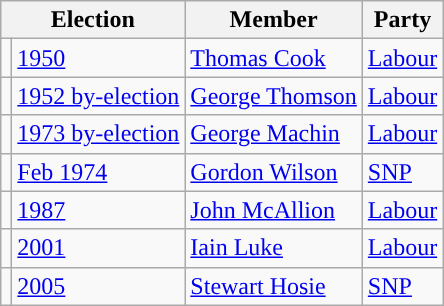<table class="wikitable">
<tr>
<th colspan="2">Election</th>
<th>Member</th>
<th>Party</th>
</tr>
<tr>
<td style="color:inherit;background-color: "></td>
<td><a href='#'>1950</a></td>
<td><a href='#'>Thomas Cook</a></td>
<td><a href='#'>Labour</a></td>
</tr>
<tr>
<td style="color:inherit;background-color: "></td>
<td><a href='#'>1952 by-election</a></td>
<td><a href='#'>George Thomson</a></td>
<td><a href='#'>Labour</a></td>
</tr>
<tr>
<td style="color:inherit;background-color: "></td>
<td><a href='#'>1973 by-election</a></td>
<td><a href='#'>George Machin</a></td>
<td><a href='#'>Labour</a></td>
</tr>
<tr>
<td style="color:inherit;background-color: "></td>
<td><a href='#'>Feb 1974</a></td>
<td><a href='#'>Gordon Wilson</a></td>
<td><a href='#'>SNP</a></td>
</tr>
<tr>
<td style="color:inherit;background-color: "></td>
<td><a href='#'>1987</a></td>
<td><a href='#'>John McAllion</a></td>
<td><a href='#'>Labour</a></td>
</tr>
<tr>
<td style="color:inherit;background-color: "></td>
<td><a href='#'>2001</a></td>
<td><a href='#'>Iain Luke</a></td>
<td><a href='#'>Labour</a></td>
</tr>
<tr>
<td style="color:inherit;background-color: "></td>
<td><a href='#'>2005</a></td>
<td><a href='#'>Stewart Hosie</a></td>
<td><a href='#'>SNP</a></td>
</tr>
</table>
